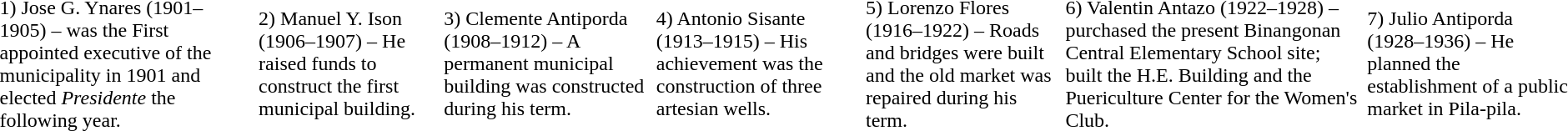<table>
<tr>
<td>1) Jose G. Ynares (1901–1905) – was the First appointed executive of the municipality in 1901 and elected <em>Presidente</em> the following year.</td>
<td></td>
<td>2) Manuel Y. Ison (1906–1907) – He raised funds to construct the first municipal building.</td>
<td></td>
<td>3) Clemente Antiporda (1908–1912) – A permanent municipal building was constructed during his term.</td>
<td></td>
<td>4) Antonio Sisante (1913–1915) – His achievement was the construction of three artesian wells.</td>
<td></td>
<td>5) Lorenzo Flores (1916–1922) – Roads and bridges were built and the old market was repaired during his term.</td>
<td></td>
<td>6) Valentin Antazo (1922–1928) – purchased the present Binangonan Central Elementary School site; built the H.E. Building and the Puericulture Center for the Women's Club.</td>
<td></td>
<td>7) Julio Antiporda (1928–1936) – He planned the establishment of a public market in Pila-pila.</td>
</tr>
</table>
